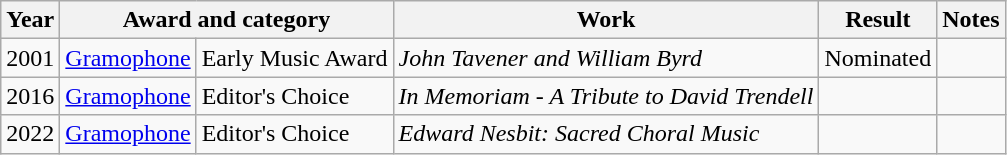<table class="wikitable">
<tr>
<th>Year</th>
<th colspan="2">Award and category</th>
<th>Work</th>
<th>Result</th>
<th>Notes</th>
</tr>
<tr>
<td>2001</td>
<td><a href='#'>Gramophone</a></td>
<td>Early Music Award</td>
<td><em>John Tavener and William Byrd</em></td>
<td>Nominated</td>
<td></td>
</tr>
<tr>
<td>2016</td>
<td><a href='#'>Gramophone</a></td>
<td>Editor's Choice</td>
<td><em>In Memoriam - A Tribute to David Trendell</em></td>
<td></td>
<td></td>
</tr>
<tr>
<td>2022</td>
<td><a href='#'>Gramophone</a></td>
<td>Editor's Choice</td>
<td><em>Edward Nesbit: Sacred Choral Music</em></td>
<td></td>
<td></td>
</tr>
</table>
